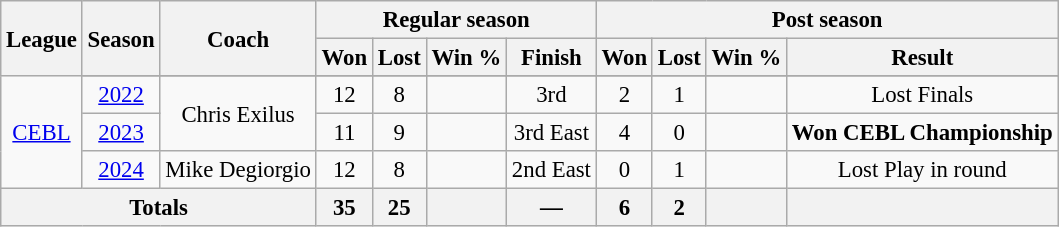<table class="wikitable" style="font-size: 95%; text-align:center;">
<tr>
<th rowspan=2>League</th>
<th rowspan="2">Season</th>
<th rowspan="2">Coach</th>
<th colspan="4">Regular season</th>
<th colspan="4">Post season</th>
</tr>
<tr>
<th>Won</th>
<th>Lost</th>
<th>Win %</th>
<th>Finish</th>
<th>Won</th>
<th>Lost</th>
<th>Win %</th>
<th>Result</th>
</tr>
<tr>
<td rowspan=4><a href='#'>CEBL</a></td>
</tr>
<tr>
<td><a href='#'>2022</a></td>
<td rowspan="2">Chris Exilus</td>
<td>12</td>
<td>8</td>
<td></td>
<td>3rd</td>
<td>2</td>
<td>1</td>
<td></td>
<td>Lost Finals</td>
</tr>
<tr>
<td><a href='#'>2023</a></td>
<td>11</td>
<td>9</td>
<td></td>
<td>3rd East</td>
<td>4</td>
<td>0</td>
<td></td>
<td><strong>Won CEBL Championship</strong></td>
</tr>
<tr>
<td><a href='#'>2024</a></td>
<td>Mike Degiorgio</td>
<td>12</td>
<td>8</td>
<td></td>
<td>2nd East</td>
<td>0</td>
<td>1</td>
<td></td>
<td>Lost Play in round</td>
</tr>
<tr>
<th colspan="3">Totals</th>
<th>35</th>
<th>25</th>
<th></th>
<th>—</th>
<th>6</th>
<th>2</th>
<th></th>
<th></th>
</tr>
</table>
